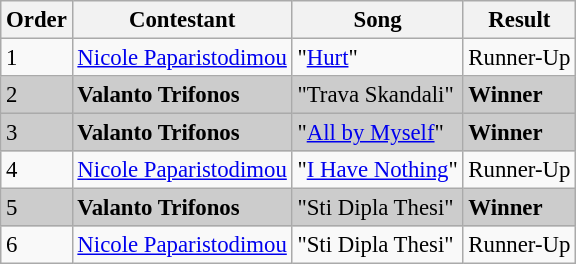<table class="wikitable" style="font-size: 95%;">
<tr>
<th>Order</th>
<th>Contestant</th>
<th>Song</th>
<th>Result</th>
</tr>
<tr>
<td>1</td>
<td><a href='#'>Nicole Paparistodimou</a></td>
<td>"<a href='#'>Hurt</a>"</td>
<td>Runner-Up</td>
</tr>
<tr style="background:#ccc;">
<td>2</td>
<td><strong>Valanto Trifonos</strong></td>
<td>"Trava Skandali"</td>
<td><strong>Winner</strong></td>
</tr>
<tr style="background:#ccc;">
<td>3</td>
<td><strong>Valanto Trifonos</strong></td>
<td>"<a href='#'>All by Myself</a>"</td>
<td><strong>Winner</strong></td>
</tr>
<tr>
<td>4</td>
<td><a href='#'>Nicole Paparistodimou</a></td>
<td>"<a href='#'>I Have Nothing</a>"</td>
<td>Runner-Up</td>
</tr>
<tr style="background:#ccc;">
<td>5</td>
<td><strong>Valanto Trifonos</strong></td>
<td>"Sti Dipla Thesi"</td>
<td><strong>Winner</strong></td>
</tr>
<tr>
<td>6</td>
<td><a href='#'>Nicole Paparistodimou</a></td>
<td>"Sti Dipla Thesi"</td>
<td>Runner-Up</td>
</tr>
</table>
